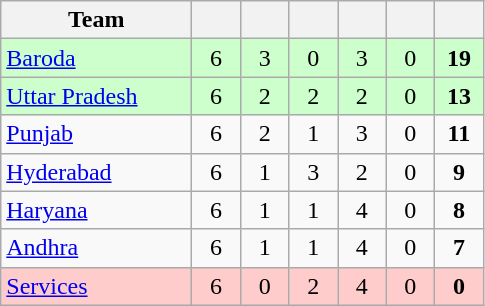<table class="wikitable" style="text-align:center">
<tr>
<th style="width:120px">Team</th>
<th style="width:25px"></th>
<th style="width:25px"></th>
<th style="width:25px"></th>
<th style="width:25px"></th>
<th style="width:25px"></th>
<th style="width:25px"></th>
</tr>
<tr style="background:#cfc;">
<td style="text-align:left"><a href='#'>Baroda</a></td>
<td>6</td>
<td>3</td>
<td>0</td>
<td>3</td>
<td>0</td>
<td><strong>19</strong></td>
</tr>
<tr style="background:#cfc;">
<td style="text-align:left"><a href='#'>Uttar Pradesh</a></td>
<td>6</td>
<td>2</td>
<td>2</td>
<td>2</td>
<td>0</td>
<td><strong>13</strong></td>
</tr>
<tr>
<td style="text-align:left"><a href='#'>Punjab</a></td>
<td>6</td>
<td>2</td>
<td>1</td>
<td>3</td>
<td>0</td>
<td><strong>11</strong></td>
</tr>
<tr>
<td style="text-align:left"><a href='#'>Hyderabad</a></td>
<td>6</td>
<td>1</td>
<td>3</td>
<td>2</td>
<td>0</td>
<td><strong>9</strong></td>
</tr>
<tr>
<td style="text-align:left"><a href='#'>Haryana</a></td>
<td>6</td>
<td>1</td>
<td>1</td>
<td>4</td>
<td>0</td>
<td><strong>8</strong></td>
</tr>
<tr>
<td style="text-align:left"><a href='#'>Andhra</a></td>
<td>6</td>
<td>1</td>
<td>1</td>
<td>4</td>
<td>0</td>
<td><strong>7</strong></td>
</tr>
<tr style="background:#FFCCCC;">
<td style="text-align:left"><a href='#'>Services</a></td>
<td>6</td>
<td>0</td>
<td>2</td>
<td>4</td>
<td>0</td>
<td><strong>0</strong></td>
</tr>
</table>
